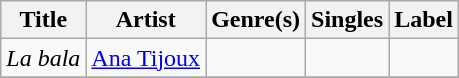<table class="wikitable sortable" style="text-align: left;">
<tr>
<th>Title</th>
<th>Artist</th>
<th>Genre(s)</th>
<th>Singles</th>
<th>Label</th>
</tr>
<tr>
<td><em>La bala</em></td>
<td><a href='#'>Ana Tijoux</a></td>
<td></td>
<td></td>
<td></td>
</tr>
<tr>
</tr>
</table>
